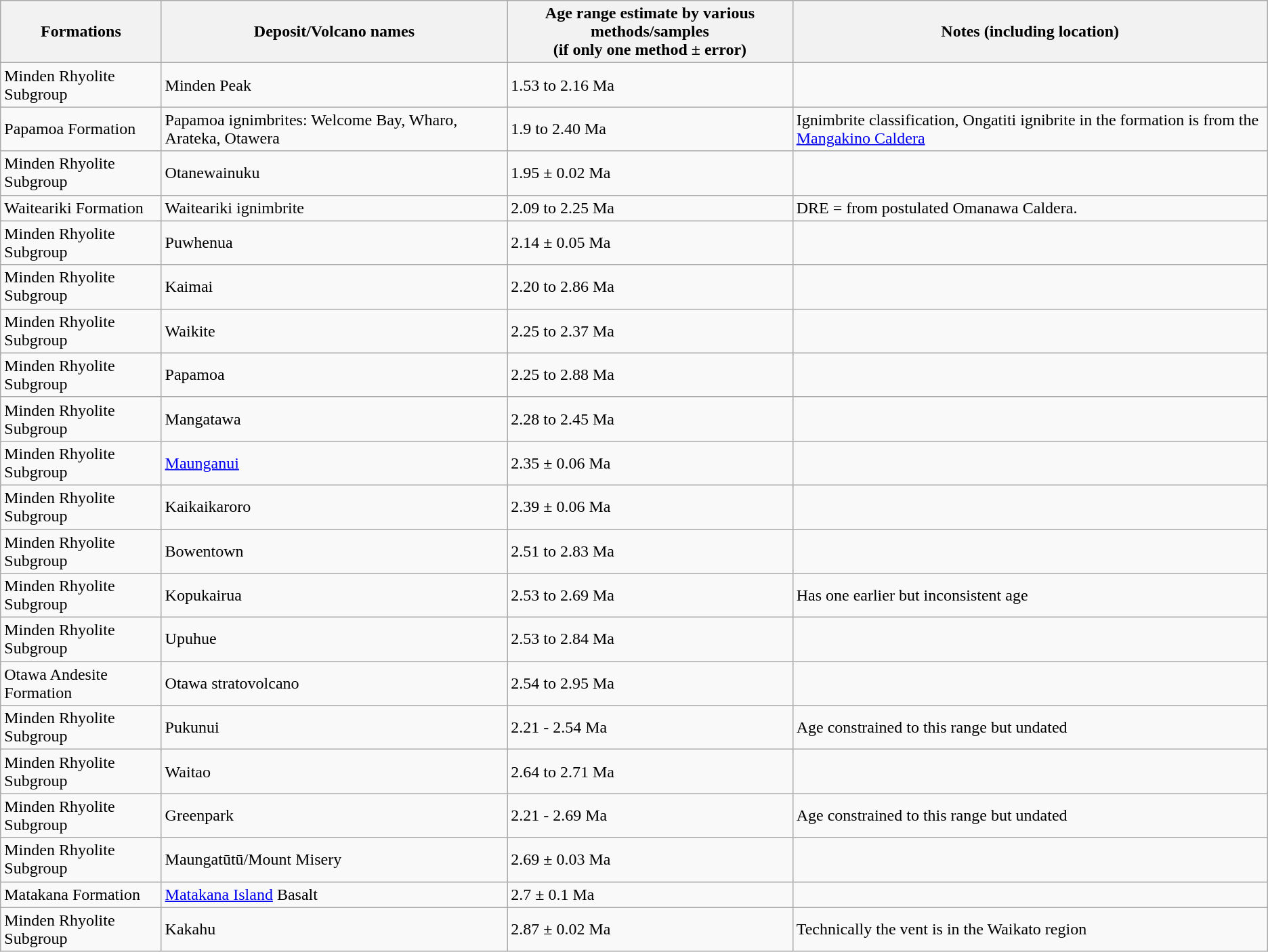<table class="wikitable sortable">
<tr>
<th>Formations</th>
<th>Deposit/Volcano names</th>
<th>Age range estimate by various methods/samples<br>(if only one method ± error)</th>
<th>Notes (including location)</th>
</tr>
<tr>
<td>Minden Rhyolite Subgroup</td>
<td>Minden Peak</td>
<td>1.53 to 2.16 Ma</td>
<td></td>
</tr>
<tr>
<td>Papamoa Formation</td>
<td>Papamoa ignimbrites: Welcome Bay, Wharo, Arateka, Otawera</td>
<td>1.9 to 2.40 Ma</td>
<td> Ignimbrite classification, Ongatiti ignibrite in the formation is from the <a href='#'>Mangakino Caldera</a></td>
</tr>
<tr>
<td>Minden Rhyolite Subgroup</td>
<td>Otanewainuku</td>
<td>1.95 ± 0.02 Ma</td>
<td></td>
</tr>
<tr>
<td>Waiteariki  Formation</td>
<td>Waiteariki ignimbrite</td>
<td>2.09 to 2.25 Ma</td>
<td>DRE =  from postulated Omanawa Caldera.</td>
</tr>
<tr>
<td>Minden Rhyolite Subgroup</td>
<td>Puwhenua</td>
<td>2.14 ± 0.05 Ma</td>
<td></td>
</tr>
<tr>
<td>Minden Rhyolite Subgroup</td>
<td>Kaimai</td>
<td>2.20 to 2.86 Ma</td>
<td></td>
</tr>
<tr>
<td>Minden Rhyolite Subgroup</td>
<td>Waikite</td>
<td>2.25 to 2.37 Ma</td>
<td></td>
</tr>
<tr>
<td>Minden Rhyolite Subgroup</td>
<td>Papamoa</td>
<td>2.25 to 2.88 Ma</td>
<td></td>
</tr>
<tr>
<td>Minden Rhyolite Subgroup</td>
<td>Mangatawa</td>
<td>2.28 to 2.45 Ma</td>
<td></td>
</tr>
<tr>
<td>Minden Rhyolite Subgroup</td>
<td><a href='#'>Maunganui</a></td>
<td>2.35 ± 0.06 Ma</td>
<td></td>
</tr>
<tr>
<td>Minden Rhyolite Subgroup</td>
<td>Kaikaikaroro</td>
<td>2.39 ± 0.06 Ma</td>
<td></td>
</tr>
<tr>
<td>Minden Rhyolite Subgroup</td>
<td>Bowentown</td>
<td>2.51 to 2.83 Ma</td>
<td></td>
</tr>
<tr>
<td>Minden Rhyolite Subgroup</td>
<td>Kopukairua</td>
<td>2.53 to 2.69 Ma</td>
<td> Has one earlier but inconsistent age</td>
</tr>
<tr>
<td>Minden Rhyolite Subgroup</td>
<td>Upuhue</td>
<td>2.53 to 2.84 Ma</td>
<td></td>
</tr>
<tr>
<td>Otawa Andesite Formation</td>
<td>Otawa stratovolcano</td>
<td>2.54 to  2.95 Ma</td>
<td></td>
</tr>
<tr>
<td>Minden Rhyolite Subgroup</td>
<td>Pukunui</td>
<td>2.21 - 2.54 Ma</td>
<td> Age constrained to this range but undated</td>
</tr>
<tr>
<td>Minden Rhyolite Subgroup</td>
<td>Waitao</td>
<td>2.64 to 2.71 Ma</td>
<td></td>
</tr>
<tr>
<td>Minden Rhyolite Subgroup</td>
<td>Greenpark</td>
<td>2.21 - 2.69 Ma</td>
<td> Age constrained to this range but undated</td>
</tr>
<tr>
<td>Minden Rhyolite Subgroup</td>
<td>Maungatūtū/Mount Misery</td>
<td>2.69 ± 0.03 Ma</td>
<td></td>
</tr>
<tr>
<td>Matakana Formation</td>
<td><a href='#'>Matakana Island</a> Basalt</td>
<td>2.7 ± 0.1 Ma</td>
<td></td>
</tr>
<tr>
<td>Minden Rhyolite Subgroup</td>
<td>Kakahu</td>
<td>2.87 ± 0.02 Ma</td>
<td> Technically the vent is in the Waikato region</td>
</tr>
</table>
